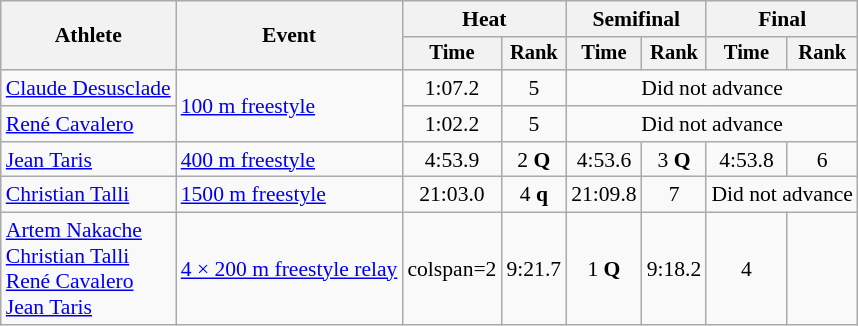<table class=wikitable style="font-size:90%;">
<tr>
<th rowspan=2>Athlete</th>
<th rowspan=2>Event</th>
<th colspan=2>Heat</th>
<th colspan=2>Semifinal</th>
<th colspan=2>Final</th>
</tr>
<tr style="font-size:95%">
<th>Time</th>
<th>Rank</th>
<th>Time</th>
<th>Rank</th>
<th>Time</th>
<th>Rank</th>
</tr>
<tr align=center>
<td align=left><a href='#'>Claude Desusclade</a></td>
<td rowspan=2 align=left><a href='#'>100 m freestyle</a></td>
<td>1:07.2</td>
<td>5</td>
<td colspan=4>Did not advance</td>
</tr>
<tr align=center>
<td align=left><a href='#'>René Cavalero</a></td>
<td>1:02.2</td>
<td>5</td>
<td colspan=4>Did not advance</td>
</tr>
<tr align=center>
<td align=left><a href='#'>Jean Taris</a></td>
<td align=left><a href='#'>400 m freestyle</a></td>
<td>4:53.9</td>
<td>2 <strong>Q</strong></td>
<td>4:53.6</td>
<td>3 <strong>Q</strong></td>
<td>4:53.8</td>
<td>6</td>
</tr>
<tr align=center>
<td align=left><a href='#'>Christian Talli</a></td>
<td align=left><a href='#'>1500 m freestyle</a></td>
<td>21:03.0</td>
<td>4 <strong>q</strong></td>
<td>21:09.8</td>
<td>7</td>
<td colspan=2>Did not advance</td>
</tr>
<tr align=center>
<td align=left><a href='#'>Artem Nakache</a><br><a href='#'>Christian Talli</a><br><a href='#'>René Cavalero</a><br><a href='#'>Jean Taris</a></td>
<td align=left><a href='#'>4 × 200 m freestyle relay</a></td>
<td>colspan=2 </td>
<td>9:21.7</td>
<td>1 <strong>Q</strong></td>
<td>9:18.2</td>
<td>4</td>
</tr>
</table>
